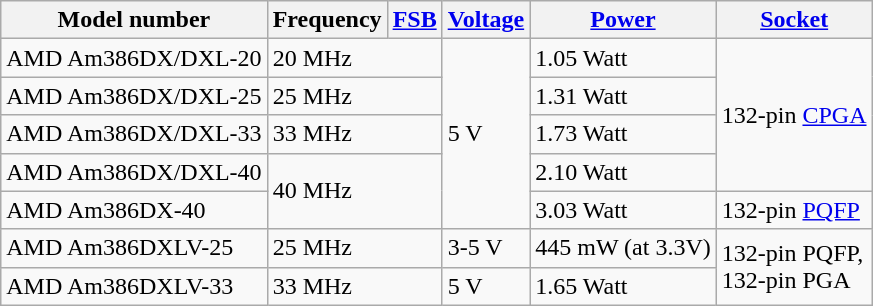<table class="wikitable">
<tr>
<th>Model number</th>
<th>Frequency</th>
<th><a href='#'>FSB</a></th>
<th><a href='#'>Voltage</a></th>
<th><a href='#'>Power</a></th>
<th><a href='#'>Socket</a></th>
</tr>
<tr>
<td>AMD Am386DX/DXL-20</td>
<td colspan="2">20 MHz</td>
<td rowspan="5">5 V</td>
<td>1.05 Watt</td>
<td rowspan="4">132-pin <a href='#'>CPGA</a></td>
</tr>
<tr>
<td>AMD Am386DX/DXL-25</td>
<td colspan="2">25 MHz</td>
<td>1.31 Watt</td>
</tr>
<tr>
<td>AMD Am386DX/DXL-33</td>
<td colspan="2">33 MHz</td>
<td>1.73 Watt</td>
</tr>
<tr>
<td>AMD Am386DX/DXL-40</td>
<td colspan="2" rowspan="2">40 MHz</td>
<td>2.10 Watt</td>
</tr>
<tr>
<td>AMD Am386DX-40</td>
<td>3.03 Watt</td>
<td>132-pin <a href='#'>PQFP</a></td>
</tr>
<tr>
<td>AMD Am386DXLV-25</td>
<td colspan="2">25 MHz</td>
<td>3-5 V</td>
<td>445 mW (at 3.3V)</td>
<td rowspan="2">132-pin PQFP,<br>132-pin PGA</td>
</tr>
<tr>
<td>AMD Am386DXLV-33</td>
<td colspan="2">33 MHz</td>
<td>5 V</td>
<td>1.65 Watt</td>
</tr>
</table>
